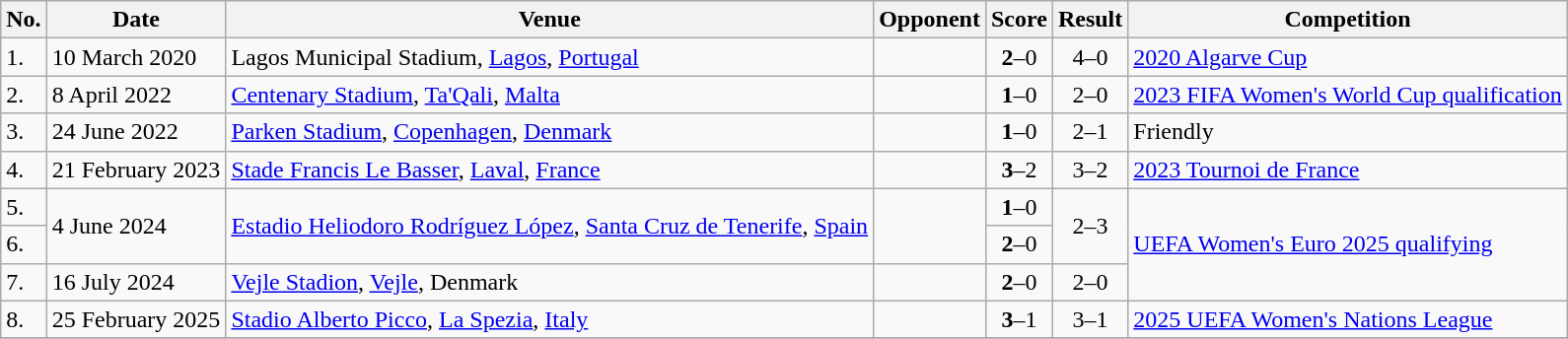<table class="wikitable">
<tr>
<th>No.</th>
<th>Date</th>
<th>Venue</th>
<th>Opponent</th>
<th>Score</th>
<th>Result</th>
<th>Competition</th>
</tr>
<tr>
<td>1.</td>
<td>10 March 2020</td>
<td>Lagos Municipal Stadium, <a href='#'>Lagos</a>, <a href='#'>Portugal</a></td>
<td></td>
<td align=center><strong>2</strong>–0</td>
<td align=center>4–0</td>
<td><a href='#'>2020 Algarve Cup</a></td>
</tr>
<tr>
<td>2.</td>
<td>8 April 2022</td>
<td><a href='#'>Centenary Stadium</a>, <a href='#'>Ta'Qali</a>, <a href='#'>Malta</a></td>
<td></td>
<td align=center><strong>1</strong>–0</td>
<td align=center>2–0</td>
<td><a href='#'>2023 FIFA Women's World Cup qualification</a></td>
</tr>
<tr>
<td>3.</td>
<td>24 June 2022</td>
<td><a href='#'>Parken Stadium</a>, <a href='#'>Copenhagen</a>, <a href='#'>Denmark</a></td>
<td></td>
<td align=center><strong>1</strong>–0</td>
<td align=center>2–1</td>
<td>Friendly</td>
</tr>
<tr>
<td>4.</td>
<td>21 February 2023</td>
<td><a href='#'>Stade Francis Le Basser</a>, <a href='#'>Laval</a>, <a href='#'>France</a></td>
<td></td>
<td align=center><strong>3</strong>–2</td>
<td align=center>3–2</td>
<td><a href='#'>2023 Tournoi de France</a></td>
</tr>
<tr>
<td>5.</td>
<td rowspan=2>4 June 2024</td>
<td rowspan=2><a href='#'>Estadio Heliodoro Rodríguez López</a>, <a href='#'>Santa Cruz de Tenerife</a>, <a href='#'>Spain</a></td>
<td rowspan=2></td>
<td align=center><strong>1</strong>–0</td>
<td rowspan=2 align=center>2–3</td>
<td rowspan=3><a href='#'>UEFA Women's Euro 2025 qualifying</a></td>
</tr>
<tr>
<td>6.</td>
<td align=center><strong>2</strong>–0</td>
</tr>
<tr>
<td>7.</td>
<td>16 July 2024</td>
<td><a href='#'>Vejle Stadion</a>, <a href='#'>Vejle</a>, Denmark</td>
<td></td>
<td align=center><strong>2</strong>–0</td>
<td align=center>2–0</td>
</tr>
<tr>
<td>8.</td>
<td>25 February 2025</td>
<td><a href='#'>Stadio Alberto Picco</a>, <a href='#'>La Spezia</a>, <a href='#'>Italy</a></td>
<td></td>
<td align=center><strong>3</strong>–1</td>
<td align=center>3–1</td>
<td><a href='#'>2025 UEFA Women's Nations League</a></td>
</tr>
<tr>
</tr>
</table>
